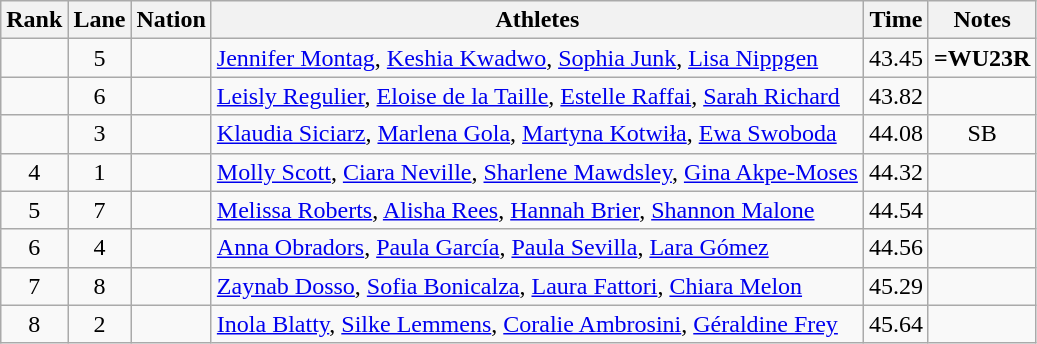<table class="wikitable sortable" style="text-align:center">
<tr>
<th>Rank</th>
<th>Lane</th>
<th>Nation</th>
<th>Athletes</th>
<th>Time</th>
<th>Notes</th>
</tr>
<tr>
<td></td>
<td>5</td>
<td align=left></td>
<td align=left><a href='#'>Jennifer Montag</a>, <a href='#'>Keshia Kwadwo</a>, <a href='#'>Sophia Junk</a>, <a href='#'>Lisa Nippgen</a></td>
<td>43.45</td>
<td><strong>=WU23R</strong></td>
</tr>
<tr>
<td></td>
<td>6</td>
<td align=left></td>
<td align=left><a href='#'>Leisly Regulier</a>, <a href='#'>Eloise de la Taille</a>, <a href='#'>Estelle Raffai</a>, <a href='#'>Sarah Richard</a></td>
<td>43.82</td>
<td></td>
</tr>
<tr>
<td></td>
<td>3</td>
<td align=left></td>
<td align=left><a href='#'>Klaudia Siciarz</a>, <a href='#'>Marlena Gola</a>, <a href='#'>Martyna Kotwiła</a>, <a href='#'>Ewa Swoboda</a></td>
<td>44.08</td>
<td>SB</td>
</tr>
<tr>
<td>4</td>
<td>1</td>
<td align=left></td>
<td align=left><a href='#'>Molly Scott</a>, <a href='#'>Ciara Neville</a>, <a href='#'>Sharlene Mawdsley</a>, <a href='#'>Gina Akpe-Moses</a></td>
<td>44.32</td>
<td></td>
</tr>
<tr>
<td>5</td>
<td>7</td>
<td align=left></td>
<td align=left><a href='#'>Melissa Roberts</a>, <a href='#'>Alisha Rees</a>, <a href='#'>Hannah Brier</a>, <a href='#'>Shannon Malone</a></td>
<td>44.54</td>
<td></td>
</tr>
<tr>
<td>6</td>
<td>4</td>
<td align=left></td>
<td align=left><a href='#'>Anna Obradors</a>, <a href='#'>Paula García</a>, <a href='#'>Paula Sevilla</a>, <a href='#'>Lara Gómez</a></td>
<td>44.56</td>
<td></td>
</tr>
<tr>
<td>7</td>
<td>8</td>
<td align=left></td>
<td align=left><a href='#'>Zaynab Dosso</a>, <a href='#'>Sofia Bonicalza</a>, <a href='#'>Laura Fattori</a>, <a href='#'>Chiara Melon</a></td>
<td>45.29</td>
<td></td>
</tr>
<tr>
<td>8</td>
<td>2</td>
<td align=left></td>
<td align=left><a href='#'>Inola Blatty</a>, <a href='#'>Silke Lemmens</a>, <a href='#'>Coralie Ambrosini</a>, <a href='#'>Géraldine Frey</a></td>
<td>45.64</td>
<td></td>
</tr>
</table>
